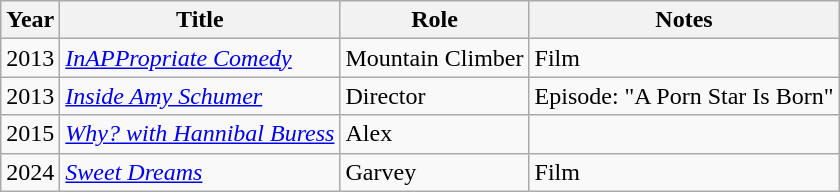<table class="wikitable sortable">
<tr>
<th>Year</th>
<th>Title</th>
<th>Role</th>
<th>Notes</th>
</tr>
<tr>
<td>2013</td>
<td><em><a href='#'>InAPPropriate Comedy</a></em></td>
<td>Mountain Climber</td>
<td>Film</td>
</tr>
<tr>
<td>2013</td>
<td><em><a href='#'>Inside Amy Schumer</a></em></td>
<td>Director</td>
<td>Episode: "A Porn Star Is Born"</td>
</tr>
<tr>
<td>2015</td>
<td><em><a href='#'>Why? with Hannibal Buress</a></em></td>
<td>Alex</td>
<td></td>
</tr>
<tr>
<td>2024</td>
<td><em><a href='#'>Sweet Dreams</a></em></td>
<td>Garvey</td>
<td>Film</td>
</tr>
</table>
